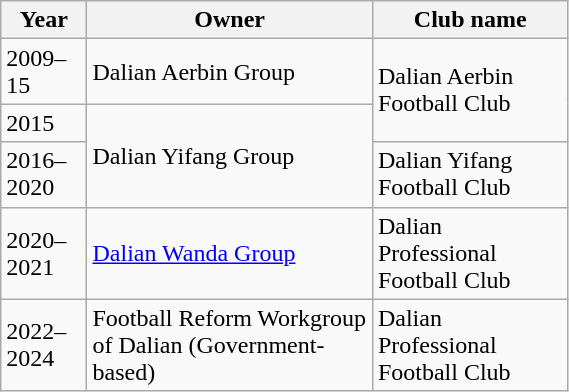<table class="wikitable" width=30%>
<tr>
<th>Year</th>
<th>Owner</th>
<th>Club name</th>
</tr>
<tr>
<td>2009–15</td>
<td>Dalian Aerbin Group</td>
<td rowspan="2">Dalian Aerbin Football Club</td>
</tr>
<tr>
<td>2015</td>
<td rowspan="2">Dalian Yifang Group</td>
</tr>
<tr>
<td>2016–2020</td>
<td>Dalian Yifang Football Club</td>
</tr>
<tr>
<td>2020–2021</td>
<td><a href='#'>Dalian Wanda Group</a></td>
<td>Dalian Professional Football Club</td>
</tr>
<tr>
<td>2022–2024</td>
<td>Football Reform Workgroup of Dalian (Government-based)</td>
<td>Dalian Professional Football Club</td>
</tr>
</table>
